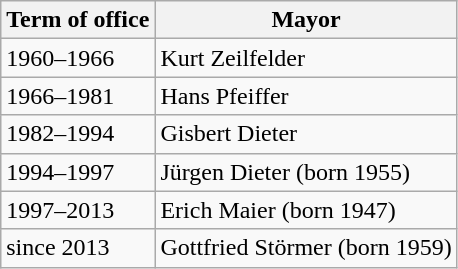<table class="wikitable">
<tr>
<th bgcolor="#FFDEAD">Term of office</th>
<th bgcolor="#FFDEAD">Mayor</th>
</tr>
<tr>
<td>1960–1966</td>
<td>Kurt Zeilfelder</td>
</tr>
<tr>
<td>1966–1981</td>
<td>Hans Pfeiffer</td>
</tr>
<tr>
<td>1982–1994</td>
<td>Gisbert Dieter</td>
</tr>
<tr>
<td>1994–1997</td>
<td>Jürgen Dieter (born 1955)</td>
</tr>
<tr>
<td>1997–2013</td>
<td>Erich Maier (born 1947)</td>
</tr>
<tr>
<td>since 2013</td>
<td>Gottfried Störmer (born 1959)</td>
</tr>
</table>
